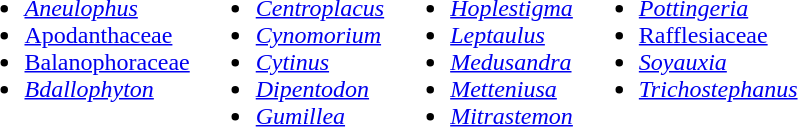<table border="0">
<tr>
<td valign="top"><br><ul><li><em><a href='#'>Aneulophus</a></em></li><li><a href='#'>Apodanthaceae</a></li><li><a href='#'>Balanophoraceae</a></li><li><em><a href='#'>Bdallophyton</a></em></li></ul></td>
<td valign="top"><br><ul><li><em><a href='#'>Centroplacus</a></em></li><li><em><a href='#'>Cynomorium</a></em></li><li><em><a href='#'>Cytinus</a></em></li><li><em><a href='#'>Dipentodon</a></em></li><li><em><a href='#'>Gumillea</a></em></li></ul></td>
<td valign="top"><br><ul><li><em><a href='#'>Hoplestigma</a></em></li><li><em><a href='#'>Leptaulus</a></em></li><li><em><a href='#'>Medusandra</a></em></li><li><em><a href='#'>Metteniusa</a></em></li><li><em><a href='#'>Mitrastemon</a></em></li></ul></td>
<td valign="top"><br><ul><li><em><a href='#'>Pottingeria</a></em></li><li><a href='#'>Rafflesiaceae</a></li><li><em><a href='#'>Soyauxia</a></em></li><li><em><a href='#'>Trichostephanus</a></em></li></ul></td>
</tr>
</table>
